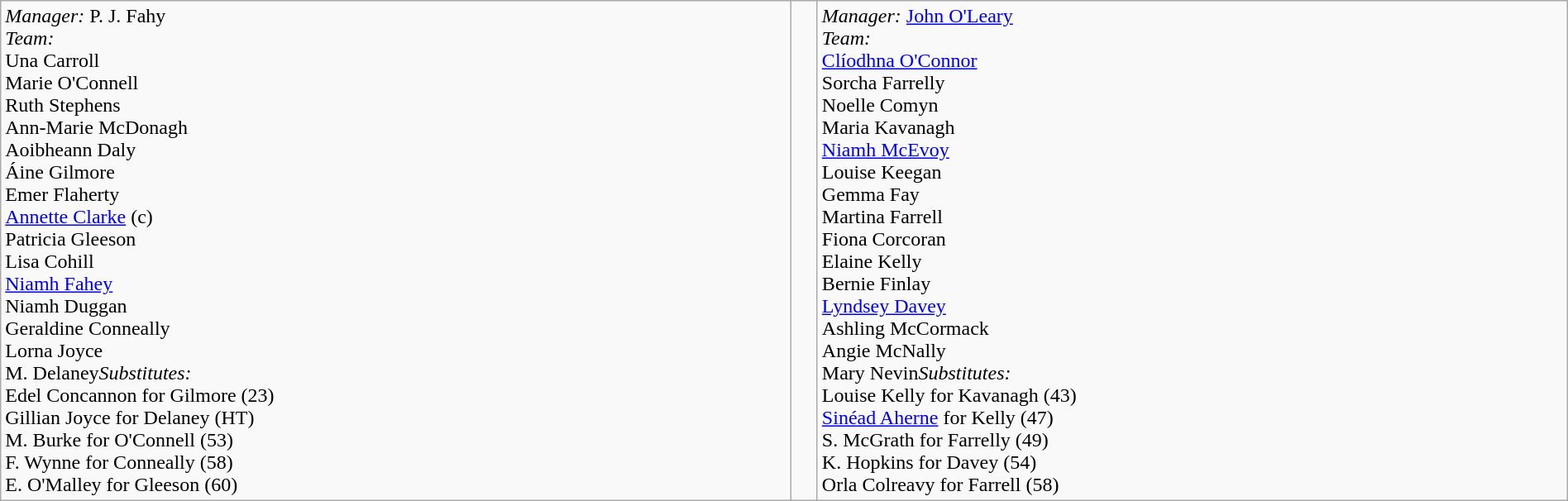<table border=0 class="wikitable" width=100%>
<tr>
<td valign=top><em>Manager:</em> P. J. Fahy<br><em>Team:</em> <br> Una Carroll<br> Marie O'Connell<br> Ruth Stephens <br> Ann-Marie McDonagh<br> Aoibheann Daly<br> Áine Gilmore<br> Emer Flaherty<br> <a href='#'>Annette Clarke</a> (c)<br> Patricia Gleeson<br> Lisa Cohill <br> <a href='#'>Niamh Fahey</a><br> Niamh Duggan<br> Geraldine Conneally<br> Lorna Joyce<br> M. Delaney<em>Substitutes:</em><br>Edel Concannon for Gilmore (23)<br>Gillian Joyce for Delaney (HT)<br>M.
Burke for O'Connell (53)<br>F. Wynne for Conneally (58)<br>E. O'Malley for Gleeson (60)</td>
<td valign=middle align=center><br></td>
<td valign=top><em>Manager:</em> <a href='#'>John O'Leary</a><br><em>Team:</em> <br> <a href='#'>Clíodhna O'Connor</a><br> Sorcha Farrelly<br> Noelle Comyn<br> Maria Kavanagh<br> <a href='#'>Niamh McEvoy</a><br> Louise Keegan <br> Gemma Fay<br> Martina Farrell<br> Fiona Corcoran <br> Elaine Kelly<br> Bernie Finlay <br> <a href='#'>Lyndsey Davey</a><br> Ashling McCormack <br> Angie McNally<br> Mary Nevin<em>Substitutes:</em><br>Louise Kelly for Kavanagh (43)<br><a href='#'>Sinéad Aherne</a> for Kelly (47)<br>S. McGrath for Farrelly (49)<br>K. Hopkins for Davey (54)<br>Orla Colreavy for Farrell (58)</td>
</tr>
</table>
